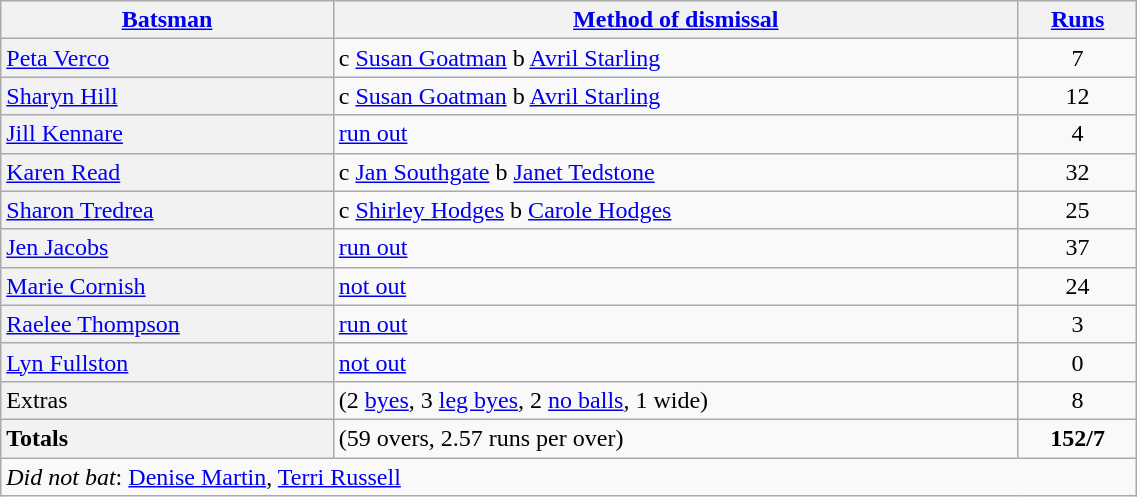<table cellpadding="1" style="border:gray solid 1px; text-align:center; width:60%;" class="wikitable">
<tr>
<th scope="col"><a href='#'>Batsman</a></th>
<th scope="col"><a href='#'>Method of dismissal</a></th>
<th scope="col"><a href='#'>Runs</a></th>
</tr>
<tr>
<th scope="row" style="font-weight: normal; text-align: left;"><a href='#'>Peta Verco</a></th>
<td style=" text-align: left;">c <a href='#'>Susan Goatman</a> b <a href='#'>Avril Starling</a></td>
<td>7</td>
</tr>
<tr>
<th scope="row" style="font-weight: normal; text-align: left;"><a href='#'>Sharyn Hill</a></th>
<td style=" text-align: left;">c <a href='#'>Susan Goatman</a> b <a href='#'>Avril Starling</a></td>
<td>12</td>
</tr>
<tr>
<th scope="row" style="font-weight: normal; text-align: left;"><a href='#'>Jill Kennare</a></th>
<td style=" text-align: left;"><a href='#'>run out</a></td>
<td>4</td>
</tr>
<tr>
<th scope="row" style="font-weight: normal; text-align: left;"><a href='#'>Karen Read</a></th>
<td style=" text-align: left;">c <a href='#'>Jan Southgate</a> b <a href='#'>Janet Tedstone</a></td>
<td>32</td>
</tr>
<tr>
<th scope="row" style="font-weight: normal; text-align: left;"><a href='#'>Sharon Tredrea</a> </th>
<td style=" text-align: left;">c <a href='#'>Shirley Hodges</a>  b <a href='#'>Carole Hodges</a></td>
<td>25</td>
</tr>
<tr>
<th scope="row" style="font-weight: normal; text-align: left;"><a href='#'>Jen Jacobs</a></th>
<td style=" text-align: left;"><a href='#'>run out</a></td>
<td>37</td>
</tr>
<tr>
<th scope="row" style="font-weight: normal; text-align: left;"><a href='#'>Marie Cornish</a></th>
<td style=" text-align: left;"><a href='#'>not out</a></td>
<td>24</td>
</tr>
<tr>
<th scope="row" style="font-weight: normal; text-align: left;"><a href='#'>Raelee Thompson</a></th>
<td style=" text-align: left;"><a href='#'>run out</a></td>
<td>3</td>
</tr>
<tr>
<th scope="row" style="font-weight: normal; text-align: left;"><a href='#'>Lyn Fullston</a></th>
<td style=" text-align: left;"><a href='#'>not out</a></td>
<td>0</td>
</tr>
<tr>
<th scope="row" style="font-weight: normal; text-align: left;">Extras</th>
<td style=" text-align: left;">(2 <a href='#'>byes</a>, 3 <a href='#'>leg byes</a>, 2 <a href='#'>no balls</a>, 1 wide)</td>
<td>8</td>
</tr>
<tr>
<th scope="row" style="font-weight: normal; text-align: left;"><strong>Totals</strong></th>
<td style=" text-align: left;">(59 overs, 2.57 runs per over)</td>
<td><strong>152/7</strong></td>
</tr>
<tr style="text-align:left;">
<td colspan="3"><em>Did not bat</em>: <a href='#'>Denise Martin</a>, <a href='#'>Terri Russell</a> </td>
</tr>
</table>
